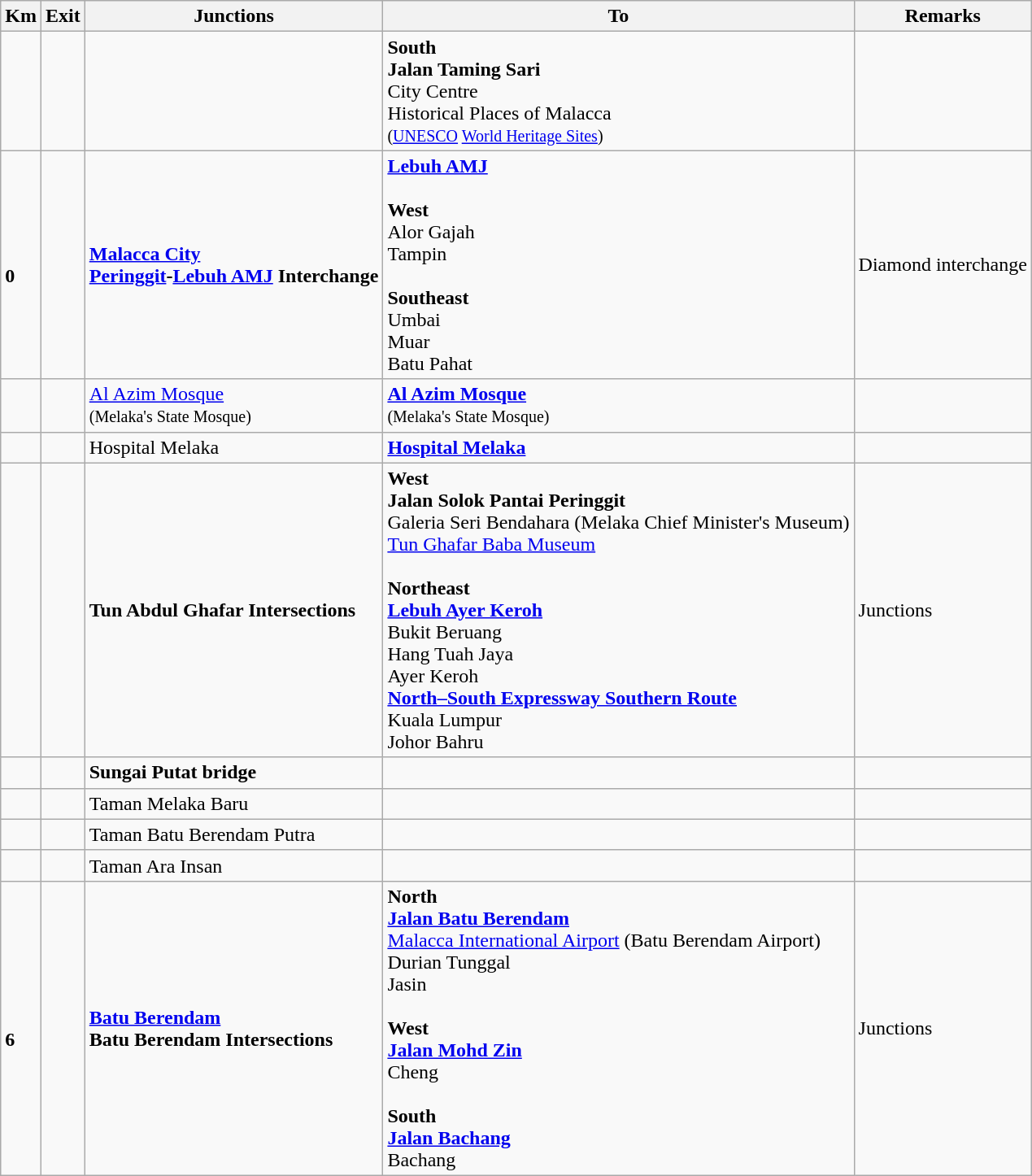<table class="wikitable">
<tr>
<th>Km</th>
<th>Exit</th>
<th>Junctions</th>
<th>To</th>
<th>Remarks</th>
</tr>
<tr>
<td></td>
<td></td>
<td></td>
<td><strong>South</strong><br><strong>Jalan Taming Sari</strong><br>City Centre<br>Historical Places of Malacca<br><small>(<a href='#'>UNESCO</a> <a href='#'>World Heritage Sites</a>)</small></td>
<td></td>
</tr>
<tr>
<td><br><strong>0</strong></td>
<td></td>
<td><strong><a href='#'>Malacca City</a></strong><br><strong><a href='#'>Peringgit</a>-<a href='#'>Lebuh AMJ</a> Interchange</strong></td>
<td> <strong><a href='#'>Lebuh AMJ</a></strong><br><br><strong>West</strong><br>Alor Gajah<br>Tampin<br><br><strong>Southeast</strong><br>Umbai<br>Muar<br>Batu Pahat</td>
<td>Diamond interchange</td>
</tr>
<tr>
<td></td>
<td></td>
<td><a href='#'>Al Azim Mosque</a> <br><small>(Melaka's State Mosque)</small></td>
<td><strong><a href='#'>Al Azim Mosque</a></strong> <br><small>(Melaka's State Mosque)</small></td>
<td></td>
</tr>
<tr>
<td></td>
<td></td>
<td>Hospital Melaka </td>
<td><strong><a href='#'>Hospital Melaka</a></strong> </td>
<td></td>
</tr>
<tr>
<td></td>
<td></td>
<td><strong>Tun Abdul Ghafar Intersections</strong></td>
<td><strong>West</strong><br><strong>Jalan Solok Pantai Peringgit</strong><br>Galeria Seri Bendahara (Melaka Chief Minister's Museum)<br><a href='#'>Tun Ghafar Baba Museum</a><br><br><strong>Northeast</strong><br> <strong><a href='#'>Lebuh Ayer Keroh</a></strong><br>Bukit Beruang<br>Hang Tuah Jaya<br>Ayer Keroh<br>  <strong><a href='#'>North–South Expressway Southern Route</a></strong><br>Kuala Lumpur<br>Johor Bahru</td>
<td>Junctions</td>
</tr>
<tr>
<td></td>
<td></td>
<td><strong>Sungai Putat bridge</strong></td>
<td></td>
<td></td>
</tr>
<tr>
<td></td>
<td></td>
<td>Taman Melaka Baru</td>
<td></td>
<td></td>
</tr>
<tr>
<td></td>
<td></td>
<td>Taman Batu Berendam Putra</td>
<td></td>
<td></td>
</tr>
<tr>
<td></td>
<td></td>
<td>Taman Ara Insan</td>
<td></td>
<td></td>
</tr>
<tr>
<td><br><strong>6</strong></td>
<td></td>
<td><strong><a href='#'>Batu Berendam</a></strong><br><strong>Batu Berendam Intersections</strong></td>
<td><strong>North</strong><br> <strong><a href='#'>Jalan Batu Berendam</a></strong><br><a href='#'>Malacca International Airport</a> (Batu Berendam Airport) <br>Durian Tunggal<br>Jasin<br><br><strong>West</strong><br> <strong><a href='#'>Jalan Mohd Zin</a></strong><br>Cheng<br><br><strong>South</strong><br> <strong><a href='#'>Jalan Bachang</a></strong><br>Bachang</td>
<td>Junctions</td>
</tr>
</table>
